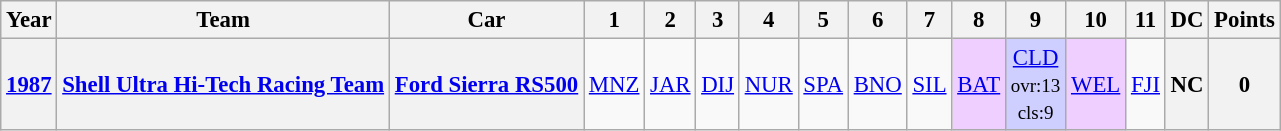<table class="wikitable" style="text-align:center; font-size:95%">
<tr>
<th>Year</th>
<th>Team</th>
<th>Car</th>
<th>1</th>
<th>2</th>
<th>3</th>
<th>4</th>
<th>5</th>
<th>6</th>
<th>7</th>
<th>8</th>
<th>9</th>
<th>10</th>
<th>11</th>
<th>DC</th>
<th>Points</th>
</tr>
<tr>
<th><a href='#'>1987</a></th>
<th> <a href='#'>Shell Ultra Hi-Tech Racing Team</a></th>
<th><a href='#'>Ford Sierra RS500</a></th>
<td><a href='#'>MNZ</a></td>
<td><a href='#'>JAR</a></td>
<td><a href='#'>DIJ</a></td>
<td><a href='#'>NUR</a></td>
<td><a href='#'>SPA</a></td>
<td><a href='#'>BNO</a></td>
<td><a href='#'>SIL</a></td>
<td style="background:#efcfff;"><a href='#'>BAT</a><br></td>
<td style="background:#cfcfff;"><a href='#'>CLD</a><br><small>ovr:13<br>cls:9</small></td>
<td style="background:#efcfff;"><a href='#'>WEL</a><br></td>
<td><a href='#'>FJI</a></td>
<th>NC</th>
<th>0</th>
</tr>
</table>
